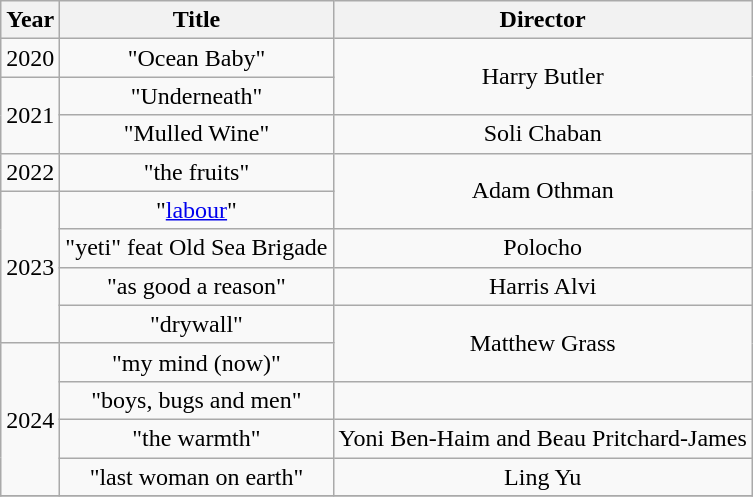<table class="wikitable plainrowheaders" style=text-align:center;>
<tr>
<th scope="col">Year</th>
<th scope="col">Title</th>
<th scope="col">Director</th>
</tr>
<tr>
<td>2020</td>
<td>"Ocean Baby"</td>
<td rowspan="2">Harry Butler</td>
</tr>
<tr>
<td rowspan="2">2021</td>
<td>"Underneath"</td>
</tr>
<tr>
<td>"Mulled Wine"</td>
<td>Soli Chaban</td>
</tr>
<tr>
<td>2022</td>
<td>"the fruits"</td>
<td rowspan="2">Adam Othman</td>
</tr>
<tr>
<td rowspan="4">2023</td>
<td>"<a href='#'>labour</a>"</td>
</tr>
<tr>
<td>"yeti" feat Old Sea Brigade</td>
<td>Polocho</td>
</tr>
<tr>
<td>"as good a reason"</td>
<td>Harris Alvi</td>
</tr>
<tr>
<td>"drywall"</td>
<td rowspan="2">Matthew Grass</td>
</tr>
<tr>
<td rowspan="4">2024</td>
<td>"my mind (now)"</td>
</tr>
<tr>
<td>"boys, bugs and men"</td>
<td></td>
</tr>
<tr>
<td>"the warmth"</td>
<td>Yoni Ben-Haim and Beau Pritchard-James</td>
</tr>
<tr>
<td>"last woman on earth"</td>
<td>Ling Yu</td>
</tr>
<tr>
</tr>
</table>
